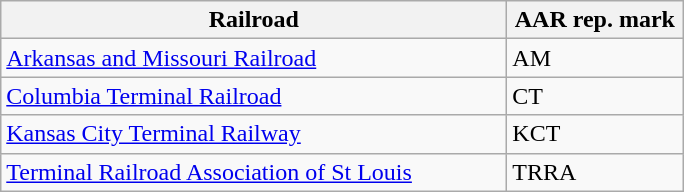<table class="wikitable" border="1">
<tr>
<th width="300px">Railroad</th>
<th width="110px">AAR rep. mark</th>
</tr>
<tr>
<td width="330px"><a href='#'>Arkansas and Missouri Railroad</a></td>
<td width="110px">AM</td>
</tr>
<tr>
<td width="300px"><a href='#'>Columbia Terminal Railroad</a></td>
<td width="110px">CT</td>
</tr>
<tr>
<td width="300px"><a href='#'>Kansas City Terminal Railway</a></td>
<td width="110px">KCT</td>
</tr>
<tr>
<td width="300px"><a href='#'>Terminal Railroad Association of St Louis</a></td>
<td width="110px">TRRA</td>
</tr>
</table>
